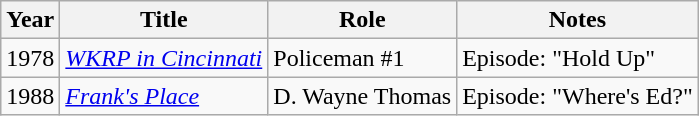<table class="wikitable">
<tr>
<th>Year</th>
<th>Title</th>
<th>Role</th>
<th>Notes</th>
</tr>
<tr>
<td>1978</td>
<td><em><a href='#'>WKRP in Cincinnati</a></em></td>
<td>Policeman #1</td>
<td>Episode: "Hold Up"</td>
</tr>
<tr>
<td>1988</td>
<td><em><a href='#'>Frank's Place</a></em></td>
<td>D. Wayne Thomas</td>
<td>Episode: "Where's Ed?"</td>
</tr>
</table>
